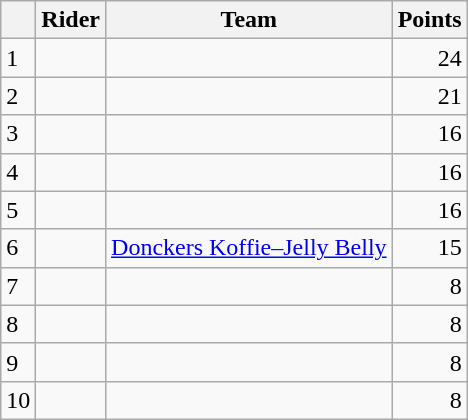<table class="wikitable">
<tr>
<th></th>
<th>Rider</th>
<th>Team</th>
<th>Points</th>
</tr>
<tr>
<td>1</td>
<td> </td>
<td></td>
<td align=right>24</td>
</tr>
<tr>
<td>2</td>
<td></td>
<td></td>
<td align=right>21</td>
</tr>
<tr>
<td>3</td>
<td></td>
<td></td>
<td align=right>16</td>
</tr>
<tr>
<td>4</td>
<td> </td>
<td></td>
<td align=right>16</td>
</tr>
<tr>
<td>5</td>
<td></td>
<td></td>
<td align=right>16</td>
</tr>
<tr>
<td>6</td>
<td></td>
<td><a href='#'>Donckers Koffie–Jelly Belly</a></td>
<td align=right>15</td>
</tr>
<tr>
<td>7</td>
<td> </td>
<td></td>
<td align=right>8</td>
</tr>
<tr>
<td>8</td>
<td></td>
<td></td>
<td align=right>8</td>
</tr>
<tr>
<td>9</td>
<td></td>
<td></td>
<td align=right>8</td>
</tr>
<tr>
<td>10</td>
<td></td>
<td></td>
<td align=right>8</td>
</tr>
</table>
